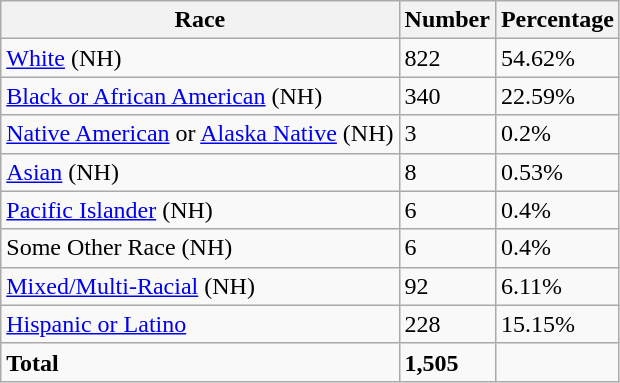<table class="wikitable">
<tr>
<th>Race</th>
<th>Number</th>
<th>Percentage</th>
</tr>
<tr>
<td><a href='#'>White</a> (NH)</td>
<td>822</td>
<td>54.62%</td>
</tr>
<tr>
<td><a href='#'>Black or African American</a> (NH)</td>
<td>340</td>
<td>22.59%</td>
</tr>
<tr>
<td><a href='#'>Native American</a> or <a href='#'>Alaska Native</a> (NH)</td>
<td>3</td>
<td>0.2%</td>
</tr>
<tr>
<td><a href='#'>Asian</a> (NH)</td>
<td>8</td>
<td>0.53%</td>
</tr>
<tr>
<td><a href='#'>Pacific Islander</a> (NH)</td>
<td>6</td>
<td>0.4%</td>
</tr>
<tr>
<td>Some Other Race (NH)</td>
<td>6</td>
<td>0.4%</td>
</tr>
<tr>
<td><a href='#'>Mixed/Multi-Racial</a> (NH)</td>
<td>92</td>
<td>6.11%</td>
</tr>
<tr>
<td><a href='#'>Hispanic or Latino</a></td>
<td>228</td>
<td>15.15%</td>
</tr>
<tr>
<td><strong>Total</strong></td>
<td><strong>1,505</strong></td>
<td></td>
</tr>
</table>
